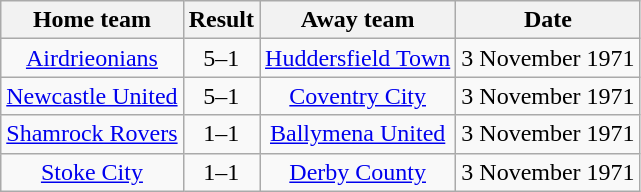<table class="wikitable" style="text-align: center">
<tr>
<th>Home team</th>
<th>Result</th>
<th>Away team</th>
<th>Date</th>
</tr>
<tr>
<td> <a href='#'>Airdrieonians</a></td>
<td>5–1</td>
<td> <a href='#'>Huddersfield Town</a></td>
<td>3 November 1971</td>
</tr>
<tr>
<td> <a href='#'>Newcastle United</a></td>
<td>5–1</td>
<td> <a href='#'>Coventry City</a></td>
<td>3 November 1971</td>
</tr>
<tr>
<td> <a href='#'>Shamrock Rovers</a></td>
<td>1–1</td>
<td> <a href='#'>Ballymena United</a></td>
<td>3 November 1971</td>
</tr>
<tr>
<td> <a href='#'>Stoke City</a></td>
<td>1–1</td>
<td> <a href='#'>Derby County</a></td>
<td>3 November 1971</td>
</tr>
</table>
